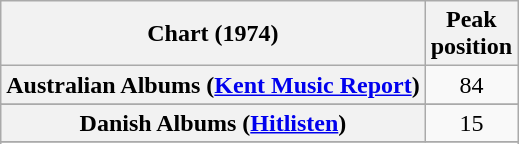<table class="wikitable sortable plainrowheaders">
<tr>
<th>Chart (1974)</th>
<th>Peak<br>position</th>
</tr>
<tr>
<th scope=row>Australian Albums (<a href='#'>Kent Music Report</a>)</th>
<td style="text-align:center;">84</td>
</tr>
<tr>
</tr>
<tr>
<th scope=row>Danish Albums (<a href='#'>Hitlisten</a>)</th>
<td style="text-align:center;">15</td>
</tr>
<tr>
</tr>
<tr>
</tr>
</table>
